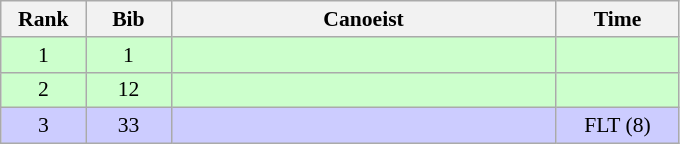<table class="wikitable" style="font-size:90%; text-align:center">
<tr>
<th width="50">Rank</th>
<th width="50">Bib</th>
<th width="250">Canoeist</th>
<th width="75">Time</th>
</tr>
<tr bgcolor="#CCFFCC">
<td>1</td>
<td>1</td>
<td align="left"></td>
<td></td>
</tr>
<tr bgcolor="#CCFFCC">
<td>2</td>
<td>12</td>
<td align="left"></td>
<td></td>
</tr>
<tr bgcolor="#CCCCFF">
<td>3</td>
<td>33</td>
<td align="left"></td>
<td>FLT (8)</td>
</tr>
</table>
